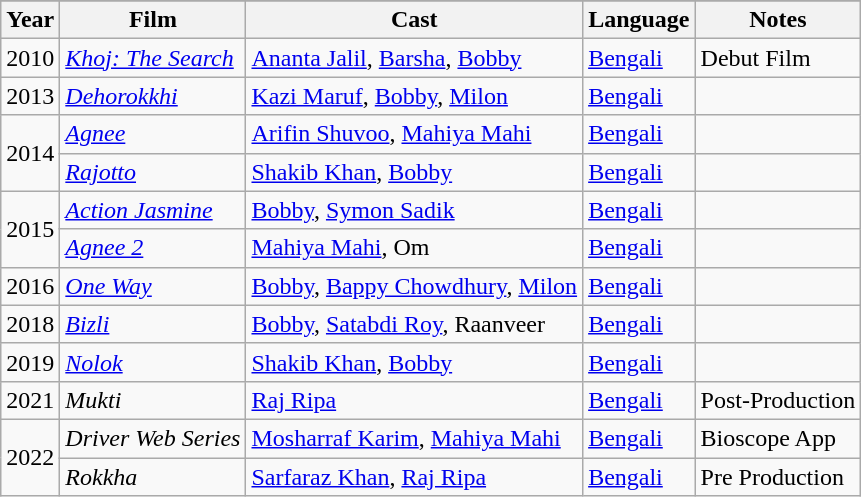<table class="wikitable sortable">
<tr style="text-align:center;">
</tr>
<tr>
<th>Year</th>
<th>Film</th>
<th>Cast</th>
<th>Language</th>
<th>Notes</th>
</tr>
<tr>
<td rowspan=1>2010</td>
<td><em><a href='#'>Khoj: The Search</a></em></td>
<td><a href='#'>Ananta Jalil</a>, <a href='#'>Barsha</a>, <a href='#'>Bobby</a></td>
<td><a href='#'>Bengali</a></td>
<td>Debut Film</td>
</tr>
<tr>
<td rowspan=1>2013</td>
<td><em><a href='#'>Dehorokkhi</a></em></td>
<td><a href='#'>Kazi Maruf</a>, <a href='#'>Bobby</a>, <a href='#'>Milon</a></td>
<td><a href='#'>Bengali</a></td>
<td></td>
</tr>
<tr>
<td rowspan=2>2014</td>
<td><em><a href='#'>Agnee</a></em></td>
<td><a href='#'>Arifin Shuvoo</a>, <a href='#'>Mahiya Mahi</a></td>
<td><a href='#'>Bengali</a></td>
<td></td>
</tr>
<tr>
<td><em><a href='#'>Rajotto</a></em></td>
<td><a href='#'>Shakib Khan</a>, <a href='#'>Bobby</a></td>
<td><a href='#'>Bengali</a></td>
<td></td>
</tr>
<tr>
<td rowspan=2>2015</td>
<td><em><a href='#'>Action Jasmine</a></em></td>
<td><a href='#'>Bobby</a>, <a href='#'>Symon Sadik</a></td>
<td><a href='#'>Bengali</a></td>
<td></td>
</tr>
<tr>
<td><em><a href='#'>Agnee 2</a></em></td>
<td><a href='#'>Mahiya Mahi</a>, Om</td>
<td><a href='#'>Bengali</a></td>
<td></td>
</tr>
<tr>
<td rowspan=1>2016</td>
<td><em><a href='#'>One Way</a></em></td>
<td><a href='#'>Bobby</a>, <a href='#'>Bappy Chowdhury</a>, <a href='#'>Milon</a></td>
<td><a href='#'>Bengali</a></td>
<td></td>
</tr>
<tr>
<td rowspan="1">2018</td>
<td><em><a href='#'>Bizli</a></em></td>
<td><a href='#'>Bobby</a>, <a href='#'>Satabdi Roy</a>, Raanveer</td>
<td><a href='#'>Bengali</a></td>
<td></td>
</tr>
<tr>
<td rowspan="1">2019</td>
<td><em><a href='#'>Nolok</a></em></td>
<td><a href='#'>Shakib Khan</a>, <a href='#'>Bobby</a></td>
<td><a href='#'>Bengali</a></td>
<td></td>
</tr>
<tr>
<td rowspan="1">2021</td>
<td><em>Mukti</em></td>
<td><a href='#'>Raj Ripa</a></td>
<td><a href='#'>Bengali</a></td>
<td>Post-Production</td>
</tr>
<tr>
<td rowspan="2">2022</td>
<td><em>Driver Web Series</em></td>
<td><a href='#'>Mosharraf Karim</a>, <a href='#'>Mahiya Mahi</a></td>
<td><a href='#'>Bengali</a></td>
<td>Bioscope App</td>
</tr>
<tr>
<td><em>Rokkha</em></td>
<td><a href='#'>Sarfaraz Khan</a>, <a href='#'>Raj Ripa</a></td>
<td><a href='#'>Bengali</a></td>
<td>Pre Production</td>
</tr>
</table>
